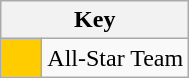<table class="wikitable" style="text-align: center;">
<tr>
<th colspan=2>Key</th>
</tr>
<tr>
<td style="background:#FFCC00; width:20px;"></td>
<td align=left>All-Star Team</td>
</tr>
</table>
